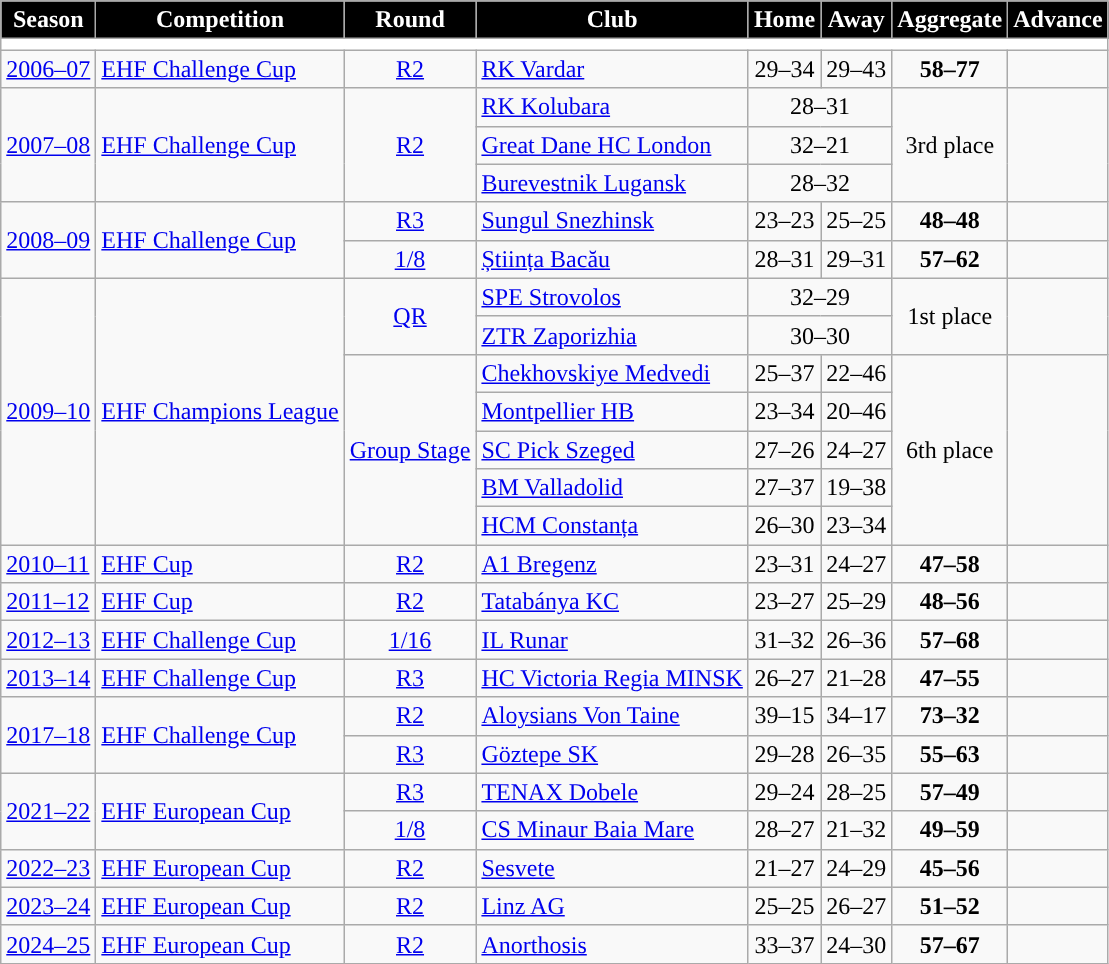<table class="wikitable">
<tr>
<th style="color:#FFFFFF; background:black">Season</th>
<th style="color:#FFFFFF; background:black">Competition</th>
<th style="color:#FFFFFF; background:black">Round</th>
<th style="color:#FFFFFF; background:black">Club</th>
<th style="color:#FFFFFF; background:black">Home</th>
<th style="color:#FFFFFF; background:black">Away</th>
<th style="color:#FFFFFF; background:black">Aggregate</th>
<th style="color:#FFFFFF; background:black">Advance</th>
</tr>
<tr>
<td colspan="8" bgcolor=white></td>
</tr>
<tr>
<td rowspan="1"><a href='#'>2006–07</a></td>
<td rowspan="1"><a href='#'>EHF Challenge Cup</a></td>
<td style="text-align:center;"><a href='#'>R2</a></td>
<td> <a href='#'>RK Vardar</a></td>
<td style="text-align:center;">29–34</td>
<td style="text-align:center;">29–43</td>
<td style="text-align:center;"><strong>58–77</strong></td>
<td align="center" rowspan="1"></td>
</tr>
<tr>
<td rowspan="3"><a href='#'>2007–08</a></td>
<td rowspan="3"><a href='#'>EHF Challenge Cup</a></td>
<td rowspan="3" style="text-align:center;"><a href='#'>R2</a></td>
<td> <a href='#'>RK Kolubara</a></td>
<td colspan="2" style="text-align:center;">28–31</td>
<td rowspan="3" style="text-align:center;">3rd place</td>
<td align="center" rowspan="3"></td>
</tr>
<tr>
<td> <a href='#'>Great Dane HC London</a></td>
<td colspan="2" style="text-align:center;">32–21</td>
</tr>
<tr>
<td> <a href='#'>Burevestnik Lugansk</a></td>
<td colspan="2" style="text-align:center;">28–32</td>
</tr>
<tr>
<td rowspan="2"><a href='#'>2008–09</a></td>
<td rowspan="2"><a href='#'>EHF Challenge Cup</a></td>
<td style="text-align:center;"><a href='#'>R3</a></td>
<td> <a href='#'>Sungul Snezhinsk</a></td>
<td style="text-align:center;">23–23</td>
<td style="text-align:center;">25–25</td>
<td style="text-align:center;"><strong>48–48</strong></td>
<td align="center" rowspan="1"></td>
</tr>
<tr>
<td style="text-align:center;"><a href='#'>1/8</a></td>
<td> <a href='#'>Știința Bacău</a></td>
<td style="text-align:center;">28–31</td>
<td style="text-align:center;">29–31</td>
<td style="text-align:center;"><strong>57–62</strong></td>
<td align="center" rowspan="1"></td>
</tr>
<tr>
<td rowspan="7"><a href='#'>2009–10</a></td>
<td rowspan="7"><a href='#'>EHF Champions League</a></td>
<td rowspan="2" style="text-align:center;"><a href='#'>QR</a></td>
<td> <a href='#'>SPE Strovolos</a></td>
<td colspan="2" style="text-align:center;">32–29</td>
<td rowspan="2" style="text-align:center;">1st place</td>
<td align="center" rowspan="2"></td>
</tr>
<tr>
<td> <a href='#'>ZTR Zaporizhia</a></td>
<td colspan="2" style="text-align:center;">30–30</td>
</tr>
<tr>
<td rowspan="5" style="text-align:center;"><a href='#'>Group Stage</a></td>
<td> <a href='#'>Chekhovskiye Medvedi</a></td>
<td style="text-align:center;">25–37</td>
<td style="text-align:center;">22–46</td>
<td rowspan="5" style="text-align:center;">6th place</td>
<td align="center" rowspan="5"></td>
</tr>
<tr>
<td> <a href='#'>Montpellier HB</a></td>
<td style="text-align:center;">23–34</td>
<td style="text-align:center;">20–46</td>
</tr>
<tr>
<td> <a href='#'>SC Pick Szeged</a></td>
<td style="text-align:center;">27–26</td>
<td style="text-align:center;">24–27</td>
</tr>
<tr>
<td> <a href='#'>BM Valladolid</a></td>
<td style="text-align:center;">27–37</td>
<td style="text-align:center;">19–38</td>
</tr>
<tr>
<td> <a href='#'>HCM Constanța</a></td>
<td style="text-align:center;">26–30</td>
<td style="text-align:center;">23–34</td>
</tr>
<tr>
<td rowspan="1"><a href='#'>2010–11</a></td>
<td rowspan="1"><a href='#'>EHF Cup</a></td>
<td style="text-align:center;"><a href='#'>R2</a></td>
<td> <a href='#'>A1 Bregenz</a></td>
<td style="text-align:center;">23–31</td>
<td style="text-align:center;">24–27</td>
<td style="text-align:center;"><strong>47–58</strong></td>
<td align="center" rowspan="1"></td>
</tr>
<tr>
<td rowspan="1"><a href='#'>2011–12</a></td>
<td rowspan="1"><a href='#'>EHF Cup</a></td>
<td style="text-align:center;"><a href='#'>R2</a></td>
<td> <a href='#'>Tatabánya KC</a></td>
<td style="text-align:center;">23–27</td>
<td style="text-align:center;">25–29</td>
<td style="text-align:center;"><strong>48–56</strong></td>
<td align="center" rowspan="1"></td>
</tr>
<tr>
<td rowspan="1"><a href='#'>2012–13</a></td>
<td rowspan="1"><a href='#'>EHF Challenge Cup</a></td>
<td style="text-align:center;"><a href='#'>1/16</a></td>
<td> <a href='#'>IL Runar</a></td>
<td style="text-align:center;">31–32</td>
<td style="text-align:center;">26–36</td>
<td style="text-align:center;"><strong>57–68</strong></td>
<td align="center" rowspan="1"></td>
</tr>
<tr>
<td rowspan="1"><a href='#'>2013–14</a></td>
<td rowspan="1"><a href='#'>EHF Challenge Cup</a></td>
<td style="text-align:center;"><a href='#'>R3</a></td>
<td> <a href='#'>HC Victoria Regia MINSK</a></td>
<td style="text-align:center;">26–27</td>
<td style="text-align:center;">21–28</td>
<td style="text-align:center;"><strong>47–55</strong></td>
<td align="center" rowspan="1"></td>
</tr>
<tr>
<td rowspan="2"><a href='#'>2017–18</a></td>
<td rowspan="2"><a href='#'>EHF Challenge Cup</a></td>
<td style="text-align:center;"><a href='#'>R2</a></td>
<td> <a href='#'>Aloysians Von Taine</a></td>
<td style="text-align:center;">39–15</td>
<td style="text-align:center;">34–17</td>
<td style="text-align:center;"><strong>73–32</strong></td>
<td align="center" rowspan="1"></td>
</tr>
<tr>
<td style="text-align:center;"><a href='#'>R3</a></td>
<td> <a href='#'>Göztepe SK</a></td>
<td style="text-align:center;">29–28</td>
<td style="text-align:center;">26–35</td>
<td style="text-align:center;"><strong>55–63</strong></td>
<td align="center" rowspan="1"></td>
</tr>
<tr>
<td rowspan="2"><a href='#'>2021–22</a></td>
<td rowspan="2"><a href='#'>EHF European Cup</a></td>
<td style="text-align:center;"><a href='#'>R3</a></td>
<td> <a href='#'>TENAX Dobele</a></td>
<td style="text-align:center;">29–24</td>
<td style="text-align:center;">28–25</td>
<td style="text-align:center;"><strong>57–49</strong></td>
<td align="center" rowspan="1"></td>
</tr>
<tr>
<td style="text-align:center;"><a href='#'>1/8</a></td>
<td> <a href='#'>CS Minaur Baia Mare</a></td>
<td style="text-align:center;">28–27</td>
<td style="text-align:center;">21–32</td>
<td style="text-align:center;"><strong> 49–59 </strong></td>
<td align="center" rowspan="1"></td>
</tr>
<tr>
<td rowspan="1"><a href='#'>2022–23</a></td>
<td rowspan="1"><a href='#'>EHF European Cup</a></td>
<td style="text-align:center;"><a href='#'>R2</a></td>
<td> <a href='#'>Sesvete</a></td>
<td style="text-align:center;">21–27</td>
<td style="text-align:center;">24–29</td>
<td style="text-align:center;"><strong> 45–56 </strong></td>
<td align="center" rowspan="1"></td>
</tr>
<tr>
<td rowspan="1"><a href='#'>2023–24</a></td>
<td rowspan="1"><a href='#'>EHF European Cup</a></td>
<td style="text-align:center;"><a href='#'>R2</a></td>
<td> <a href='#'>Linz AG</a></td>
<td style="text-align:center;">25–25</td>
<td style="text-align:center;">26–27</td>
<td style="text-align:center;"><strong>  51–52  </strong></td>
<td align="center" rowspan="1"></td>
</tr>
<tr>
<td rowspan="1"><a href='#'>2024–25</a></td>
<td rowspan="1"><a href='#'>EHF European Cup</a></td>
<td style="text-align:center;"><a href='#'>R2</a></td>
<td> <a href='#'>Anorthosis</a></td>
<td style="text-align:center;">33–37</td>
<td style="text-align:center;">24–30</td>
<td style="text-align:center;"><strong>  57–67  </strong></td>
<td align="center" rowspan="1"></td>
</tr>
</table>
